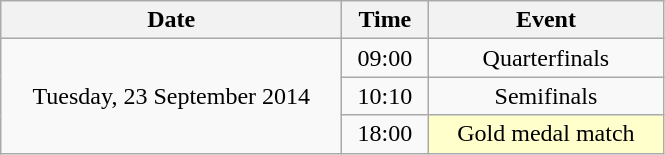<table class = "wikitable" style="text-align:center;">
<tr>
<th width=220>Date</th>
<th width=50>Time</th>
<th width=150>Event</th>
</tr>
<tr>
<td rowspan=3>Tuesday, 23 September 2014</td>
<td>09:00</td>
<td>Quarterfinals</td>
</tr>
<tr>
<td>10:10</td>
<td>Semifinals</td>
</tr>
<tr>
<td>18:00</td>
<td bgcolor=ffffcc>Gold medal match</td>
</tr>
</table>
